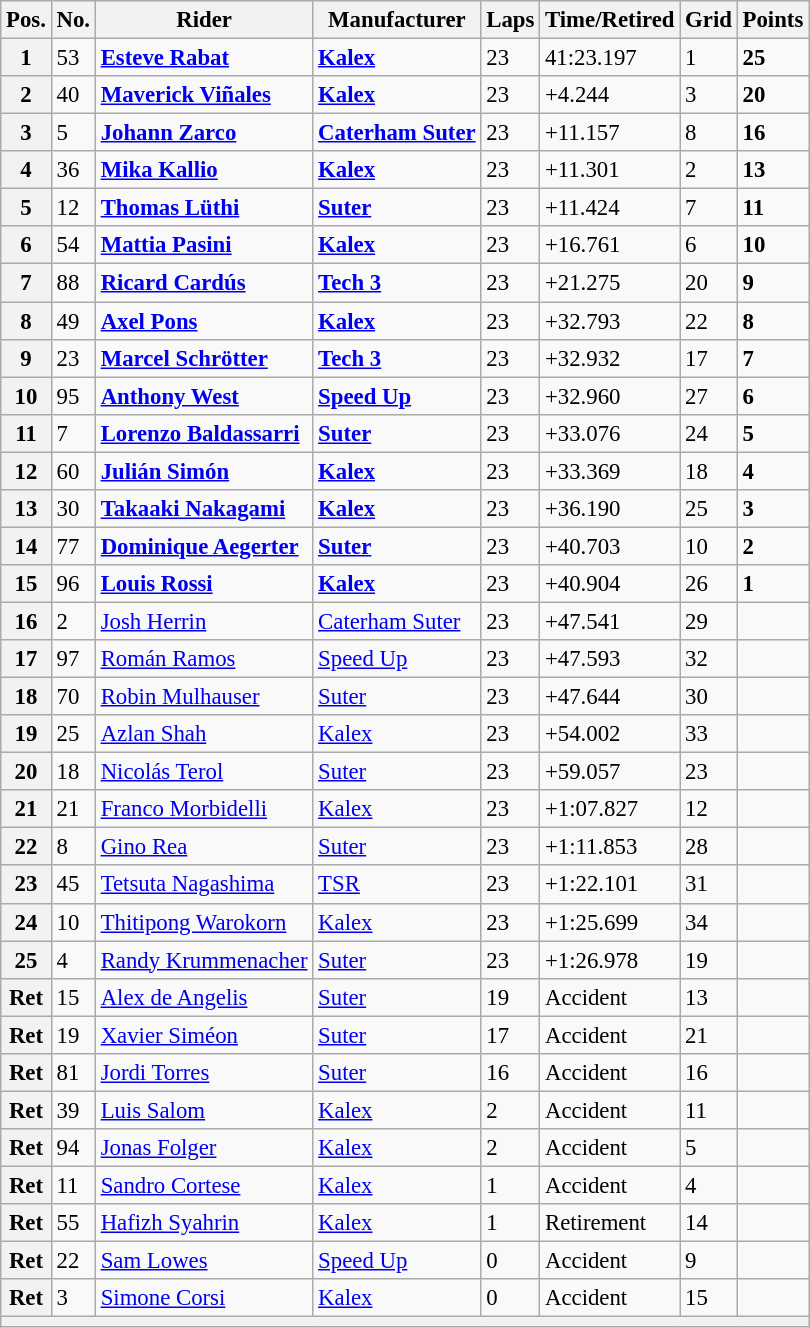<table class="wikitable" style="font-size: 95%;">
<tr>
<th>Pos.</th>
<th>No.</th>
<th>Rider</th>
<th>Manufacturer</th>
<th>Laps</th>
<th>Time/Retired</th>
<th>Grid</th>
<th>Points</th>
</tr>
<tr>
<th>1</th>
<td>53</td>
<td> <strong><a href='#'>Esteve Rabat</a></strong></td>
<td><strong><a href='#'>Kalex</a></strong></td>
<td>23</td>
<td>41:23.197</td>
<td>1</td>
<td><strong>25</strong></td>
</tr>
<tr>
<th>2</th>
<td>40</td>
<td> <strong><a href='#'>Maverick Viñales</a></strong></td>
<td><strong><a href='#'>Kalex</a></strong></td>
<td>23</td>
<td>+4.244</td>
<td>3</td>
<td><strong>20</strong></td>
</tr>
<tr>
<th>3</th>
<td>5</td>
<td> <strong><a href='#'>Johann Zarco</a></strong></td>
<td><strong><a href='#'>Caterham Suter</a></strong></td>
<td>23</td>
<td>+11.157</td>
<td>8</td>
<td><strong>16</strong></td>
</tr>
<tr>
<th>4</th>
<td>36</td>
<td> <strong><a href='#'>Mika Kallio</a></strong></td>
<td><strong><a href='#'>Kalex</a></strong></td>
<td>23</td>
<td>+11.301</td>
<td>2</td>
<td><strong>13</strong></td>
</tr>
<tr>
<th>5</th>
<td>12</td>
<td> <strong><a href='#'>Thomas Lüthi</a></strong></td>
<td><strong><a href='#'>Suter</a></strong></td>
<td>23</td>
<td>+11.424</td>
<td>7</td>
<td><strong>11</strong></td>
</tr>
<tr>
<th>6</th>
<td>54</td>
<td> <strong><a href='#'>Mattia Pasini</a></strong></td>
<td><strong><a href='#'>Kalex</a></strong></td>
<td>23</td>
<td>+16.761</td>
<td>6</td>
<td><strong>10</strong></td>
</tr>
<tr>
<th>7</th>
<td>88</td>
<td> <strong><a href='#'>Ricard Cardús</a></strong></td>
<td><strong><a href='#'>Tech 3</a></strong></td>
<td>23</td>
<td>+21.275</td>
<td>20</td>
<td><strong>9</strong></td>
</tr>
<tr>
<th>8</th>
<td>49</td>
<td> <strong><a href='#'>Axel Pons</a></strong></td>
<td><strong><a href='#'>Kalex</a></strong></td>
<td>23</td>
<td>+32.793</td>
<td>22</td>
<td><strong>8</strong></td>
</tr>
<tr>
<th>9</th>
<td>23</td>
<td> <strong><a href='#'>Marcel Schrötter</a></strong></td>
<td><strong><a href='#'>Tech 3</a></strong></td>
<td>23</td>
<td>+32.932</td>
<td>17</td>
<td><strong>7</strong></td>
</tr>
<tr>
<th>10</th>
<td>95</td>
<td> <strong><a href='#'>Anthony West</a></strong></td>
<td><strong><a href='#'>Speed Up</a></strong></td>
<td>23</td>
<td>+32.960</td>
<td>27</td>
<td><strong>6</strong></td>
</tr>
<tr>
<th>11</th>
<td>7</td>
<td> <strong><a href='#'>Lorenzo Baldassarri</a></strong></td>
<td><strong><a href='#'>Suter</a></strong></td>
<td>23</td>
<td>+33.076</td>
<td>24</td>
<td><strong>5</strong></td>
</tr>
<tr>
<th>12</th>
<td>60</td>
<td> <strong><a href='#'>Julián Simón</a></strong></td>
<td><strong><a href='#'>Kalex</a></strong></td>
<td>23</td>
<td>+33.369</td>
<td>18</td>
<td><strong>4</strong></td>
</tr>
<tr>
<th>13</th>
<td>30</td>
<td> <strong><a href='#'>Takaaki Nakagami</a></strong></td>
<td><strong><a href='#'>Kalex</a></strong></td>
<td>23</td>
<td>+36.190</td>
<td>25</td>
<td><strong>3</strong></td>
</tr>
<tr>
<th>14</th>
<td>77</td>
<td> <strong><a href='#'>Dominique Aegerter</a></strong></td>
<td><strong><a href='#'>Suter</a></strong></td>
<td>23</td>
<td>+40.703</td>
<td>10</td>
<td><strong>2</strong></td>
</tr>
<tr>
<th>15</th>
<td>96</td>
<td> <strong><a href='#'>Louis Rossi</a></strong></td>
<td><strong><a href='#'>Kalex</a></strong></td>
<td>23</td>
<td>+40.904</td>
<td>26</td>
<td><strong>1</strong></td>
</tr>
<tr>
<th>16</th>
<td>2</td>
<td> <a href='#'>Josh Herrin</a></td>
<td><a href='#'>Caterham Suter</a></td>
<td>23</td>
<td>+47.541</td>
<td>29</td>
<td></td>
</tr>
<tr>
<th>17</th>
<td>97</td>
<td> <a href='#'>Román Ramos</a></td>
<td><a href='#'>Speed Up</a></td>
<td>23</td>
<td>+47.593</td>
<td>32</td>
<td></td>
</tr>
<tr>
<th>18</th>
<td>70</td>
<td> <a href='#'>Robin Mulhauser</a></td>
<td><a href='#'>Suter</a></td>
<td>23</td>
<td>+47.644</td>
<td>30</td>
<td></td>
</tr>
<tr>
<th>19</th>
<td>25</td>
<td> <a href='#'>Azlan Shah</a></td>
<td><a href='#'>Kalex</a></td>
<td>23</td>
<td>+54.002</td>
<td>33</td>
<td></td>
</tr>
<tr>
<th>20</th>
<td>18</td>
<td> <a href='#'>Nicolás Terol</a></td>
<td><a href='#'>Suter</a></td>
<td>23</td>
<td>+59.057</td>
<td>23</td>
<td></td>
</tr>
<tr>
<th>21</th>
<td>21</td>
<td> <a href='#'>Franco Morbidelli</a></td>
<td><a href='#'>Kalex</a></td>
<td>23</td>
<td>+1:07.827</td>
<td>12</td>
<td></td>
</tr>
<tr>
<th>22</th>
<td>8</td>
<td> <a href='#'>Gino Rea</a></td>
<td><a href='#'>Suter</a></td>
<td>23</td>
<td>+1:11.853</td>
<td>28</td>
<td></td>
</tr>
<tr>
<th>23</th>
<td>45</td>
<td> <a href='#'>Tetsuta Nagashima</a></td>
<td><a href='#'>TSR</a></td>
<td>23</td>
<td>+1:22.101</td>
<td>31</td>
<td></td>
</tr>
<tr>
<th>24</th>
<td>10</td>
<td> <a href='#'>Thitipong Warokorn</a></td>
<td><a href='#'>Kalex</a></td>
<td>23</td>
<td>+1:25.699</td>
<td>34</td>
<td></td>
</tr>
<tr>
<th>25</th>
<td>4</td>
<td> <a href='#'>Randy Krummenacher</a></td>
<td><a href='#'>Suter</a></td>
<td>23</td>
<td>+1:26.978</td>
<td>19</td>
<td></td>
</tr>
<tr>
<th>Ret</th>
<td>15</td>
<td> <a href='#'>Alex de Angelis</a></td>
<td><a href='#'>Suter</a></td>
<td>19</td>
<td>Accident</td>
<td>13</td>
<td></td>
</tr>
<tr>
<th>Ret</th>
<td>19</td>
<td> <a href='#'>Xavier Siméon</a></td>
<td><a href='#'>Suter</a></td>
<td>17</td>
<td>Accident</td>
<td>21</td>
<td></td>
</tr>
<tr>
<th>Ret</th>
<td>81</td>
<td> <a href='#'>Jordi Torres</a></td>
<td><a href='#'>Suter</a></td>
<td>16</td>
<td>Accident</td>
<td>16</td>
<td></td>
</tr>
<tr>
<th>Ret</th>
<td>39</td>
<td> <a href='#'>Luis Salom</a></td>
<td><a href='#'>Kalex</a></td>
<td>2</td>
<td>Accident</td>
<td>11</td>
<td></td>
</tr>
<tr>
<th>Ret</th>
<td>94</td>
<td> <a href='#'>Jonas Folger</a></td>
<td><a href='#'>Kalex</a></td>
<td>2</td>
<td>Accident</td>
<td>5</td>
<td></td>
</tr>
<tr>
<th>Ret</th>
<td>11</td>
<td> <a href='#'>Sandro Cortese</a></td>
<td><a href='#'>Kalex</a></td>
<td>1</td>
<td>Accident</td>
<td>4</td>
<td></td>
</tr>
<tr>
<th>Ret</th>
<td>55</td>
<td> <a href='#'>Hafizh Syahrin</a></td>
<td><a href='#'>Kalex</a></td>
<td>1</td>
<td>Retirement</td>
<td>14</td>
<td></td>
</tr>
<tr>
<th>Ret</th>
<td>22</td>
<td> <a href='#'>Sam Lowes</a></td>
<td><a href='#'>Speed Up</a></td>
<td>0</td>
<td>Accident</td>
<td>9</td>
<td></td>
</tr>
<tr>
<th>Ret</th>
<td>3</td>
<td> <a href='#'>Simone Corsi</a></td>
<td><a href='#'>Kalex</a></td>
<td>0</td>
<td>Accident</td>
<td>15</td>
<td></td>
</tr>
<tr>
<th colspan=8></th>
</tr>
</table>
